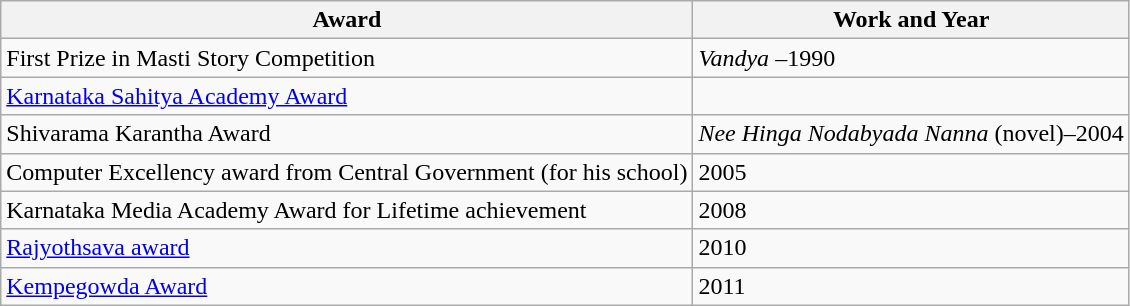<table class="wikitable">
<tr>
<th>Award</th>
<th>Work and Year</th>
</tr>
<tr>
<td>First Prize in Masti Story Competition</td>
<td><em>Vandya</em> –1990</td>
</tr>
<tr>
<td><a href='#'>Karnataka Sahitya Academy Award</a></td>
<td></td>
</tr>
<tr>
<td>Shivarama Karantha Award</td>
<td><em>Nee Hinga Nodabyada Nanna</em> (novel)–2004</td>
</tr>
<tr>
<td>Computer Excellency award from Central Government (for his school)</td>
<td>2005</td>
</tr>
<tr>
<td>Karnataka Media Academy Award for Lifetime achievement</td>
<td>2008</td>
</tr>
<tr>
<td><a href='#'>Rajyothsava award</a></td>
<td>2010</td>
</tr>
<tr>
<td><a href='#'>Kempegowda Award</a></td>
<td>2011</td>
</tr>
</table>
